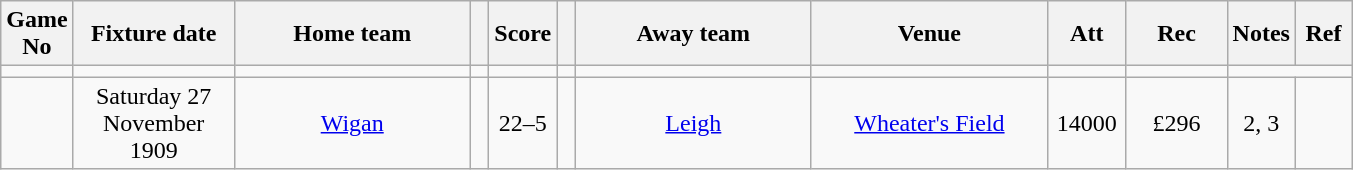<table class="wikitable" style="text-align:center;">
<tr>
<th width=20 abbr="No">Game No</th>
<th width=100 abbr="Date">Fixture date</th>
<th width=150 abbr="Home team">Home team</th>
<th width=5 abbr="space"></th>
<th width=20 abbr="Score">Score</th>
<th width=5 abbr="space"></th>
<th width=150 abbr="Away team">Away team</th>
<th width=150 abbr="Venue">Venue</th>
<th width=45 abbr="Att">Att</th>
<th width=60 abbr="Rec">Rec</th>
<th width=20 abbr="Notes">Notes</th>
<th width=30 abbr="Ref">Ref</th>
</tr>
<tr>
<td></td>
<td></td>
<td></td>
<td></td>
<td></td>
<td></td>
<td></td>
<td></td>
<td></td>
<td></td>
</tr>
<tr>
<td></td>
<td>Saturday 27 November 1909</td>
<td><a href='#'>Wigan</a></td>
<td></td>
<td>22–5</td>
<td></td>
<td><a href='#'>Leigh</a></td>
<td><a href='#'>Wheater's Field</a></td>
<td>14000</td>
<td>£296</td>
<td>2, 3</td>
<td></td>
</tr>
</table>
